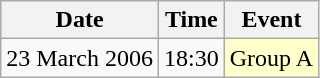<table class = "wikitable" style="text-align:center;">
<tr>
<th>Date</th>
<th>Time</th>
<th>Event</th>
</tr>
<tr>
<td>23 March 2006</td>
<td>18:30</td>
<td bgcolor=ffffcc>Group A</td>
</tr>
</table>
